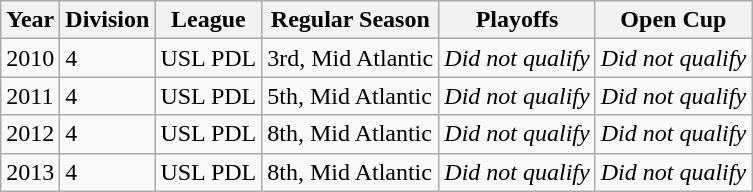<table class="wikitable">
<tr>
<th>Year</th>
<th>Division</th>
<th>League</th>
<th>Regular Season</th>
<th>Playoffs</th>
<th>Open Cup</th>
</tr>
<tr>
<td>2010</td>
<td>4</td>
<td>USL PDL</td>
<td>3rd, Mid Atlantic</td>
<td><em>Did not qualify</em></td>
<td><em>Did not qualify</em></td>
</tr>
<tr>
<td>2011</td>
<td>4</td>
<td>USL PDL</td>
<td>5th, Mid Atlantic</td>
<td><em>Did not qualify</em></td>
<td><em>Did not qualify</em></td>
</tr>
<tr>
<td>2012</td>
<td>4</td>
<td>USL PDL</td>
<td>8th, Mid Atlantic</td>
<td><em>Did not qualify</em></td>
<td><em>Did not qualify</em></td>
</tr>
<tr>
<td>2013</td>
<td>4</td>
<td>USL PDL</td>
<td>8th, Mid Atlantic</td>
<td><em>Did not qualify</em></td>
<td><em>Did not qualify</em></td>
</tr>
</table>
